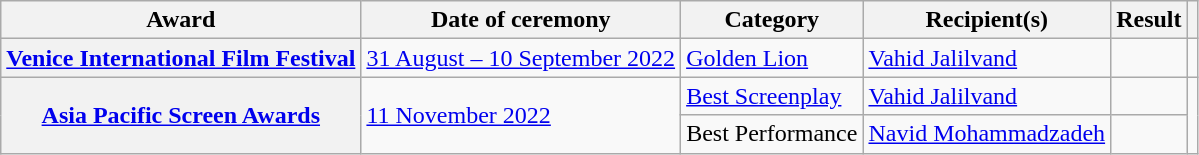<table class="wikitable sortable plainrowheaders">
<tr>
<th scope="col">Award</th>
<th scope="col">Date of ceremony</th>
<th scope="col">Category</th>
<th scope="col">Recipient(s)</th>
<th scope="col">Result</th>
<th scope="col" class="unsortable"></th>
</tr>
<tr>
<th scope="row"><a href='#'>Venice International Film Festival</a></th>
<td><a href='#'>31 August – 10 September 2022</a></td>
<td><a href='#'>Golden Lion</a></td>
<td><a href='#'>Vahid Jalilvand</a></td>
<td></td>
<td style="text-align: center;"></td>
</tr>
<tr>
<th scope="row" rowspan="2"><a href='#'>Asia Pacific Screen Awards</a></th>
<td rowspan="2"><a href='#'>11 November 2022</a></td>
<td><a href='#'>Best Screenplay</a></td>
<td><a href='#'>Vahid Jalilvand</a></td>
<td></td>
<td align="center" rowspan="2"></td>
</tr>
<tr>
<td>Best Performance</td>
<td><a href='#'>Navid Mohammadzadeh</a></td>
<td></td>
</tr>
</table>
